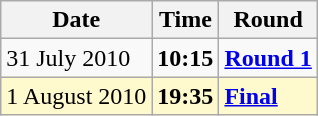<table class="wikitable">
<tr>
<th>Date</th>
<th>Time</th>
<th>Round</th>
</tr>
<tr>
<td>31 July 2010</td>
<td><strong>10:15</strong></td>
<td><strong><a href='#'>Round 1</a></strong></td>
</tr>
<tr style=background:lemonchiffon>
<td>1 August 2010</td>
<td><strong>19:35</strong></td>
<td><strong><a href='#'>Final</a></strong></td>
</tr>
</table>
